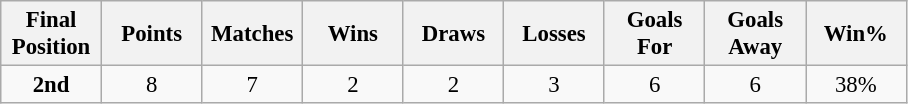<table class="wikitable" style="font-size: 95%; text-align: center;">
<tr>
<th width=60>Final Position</th>
<th width=60>Points</th>
<th width=60>Matches</th>
<th width=60>Wins</th>
<th width=60>Draws</th>
<th width=60>Losses</th>
<th width=60>Goals For</th>
<th width=60>Goals Away</th>
<th width=60>Win%</th>
</tr>
<tr>
<td><strong>2nd</strong></td>
<td>8</td>
<td>7</td>
<td>2</td>
<td>2</td>
<td>3</td>
<td>6</td>
<td>6</td>
<td>38%</td>
</tr>
</table>
